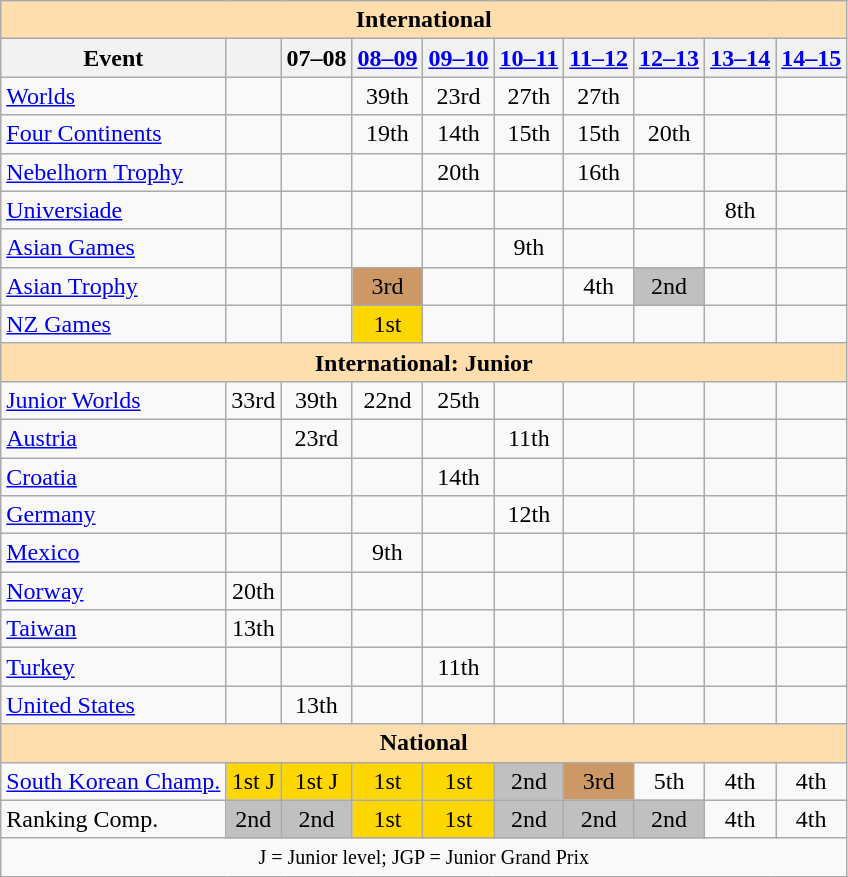<table class="wikitable" style="text-align:center">
<tr>
<th style="background-color: #ffdead; " colspan=10 align=center>International</th>
</tr>
<tr>
<th>Event</th>
<th></th>
<th>07–08</th>
<th><a href='#'>08–09</a></th>
<th><a href='#'>09–10</a></th>
<th><a href='#'>10–11</a></th>
<th><a href='#'>11–12</a></th>
<th><a href='#'>12–13</a></th>
<th><a href='#'>13–14</a></th>
<th><a href='#'>14–15</a></th>
</tr>
<tr>
<td align=left><a href='#'>Worlds</a></td>
<td></td>
<td></td>
<td>39th</td>
<td>23rd</td>
<td>27th</td>
<td>27th</td>
<td></td>
<td></td>
<td></td>
</tr>
<tr>
<td align=left><a href='#'>Four Continents</a></td>
<td></td>
<td></td>
<td>19th</td>
<td>14th</td>
<td>15th</td>
<td>15th</td>
<td>20th</td>
<td></td>
<td></td>
</tr>
<tr>
<td align=left><a href='#'>Nebelhorn Trophy</a></td>
<td></td>
<td></td>
<td></td>
<td>20th</td>
<td></td>
<td>16th</td>
<td></td>
<td></td>
<td></td>
</tr>
<tr>
<td align=left><a href='#'>Universiade</a></td>
<td></td>
<td></td>
<td></td>
<td></td>
<td></td>
<td></td>
<td></td>
<td>8th</td>
<td></td>
</tr>
<tr>
<td align=left><a href='#'>Asian Games</a></td>
<td></td>
<td></td>
<td></td>
<td></td>
<td>9th</td>
<td></td>
<td></td>
<td></td>
<td></td>
</tr>
<tr>
<td align=left><a href='#'>Asian Trophy</a></td>
<td></td>
<td></td>
<td bgcolor=cc9966>3rd</td>
<td></td>
<td></td>
<td>4th</td>
<td bgcolor=silver>2nd</td>
<td></td>
<td></td>
</tr>
<tr>
<td align=left><a href='#'>NZ Games</a></td>
<td></td>
<td></td>
<td bgcolor=gold>1st</td>
<td></td>
<td></td>
<td></td>
<td></td>
<td></td>
<td></td>
</tr>
<tr>
<th style="background-color: #ffdead; " colspan=10 align=center>International: Junior</th>
</tr>
<tr>
<td align=left><a href='#'>Junior Worlds</a></td>
<td>33rd</td>
<td>39th</td>
<td>22nd</td>
<td>25th</td>
<td></td>
<td></td>
<td></td>
<td></td>
<td></td>
</tr>
<tr>
<td align=left> <a href='#'>Austria</a></td>
<td></td>
<td>23rd</td>
<td></td>
<td></td>
<td>11th</td>
<td></td>
<td></td>
<td></td>
<td></td>
</tr>
<tr>
<td align=left> <a href='#'>Croatia</a></td>
<td></td>
<td></td>
<td></td>
<td>14th</td>
<td></td>
<td></td>
<td></td>
<td></td>
<td></td>
</tr>
<tr>
<td align=left> <a href='#'>Germany</a></td>
<td></td>
<td></td>
<td></td>
<td></td>
<td>12th</td>
<td></td>
<td></td>
<td></td>
<td></td>
</tr>
<tr>
<td align=left> <a href='#'>Mexico</a></td>
<td></td>
<td></td>
<td>9th</td>
<td></td>
<td></td>
<td></td>
<td></td>
<td></td>
<td></td>
</tr>
<tr>
<td align=left> <a href='#'>Norway</a></td>
<td>20th</td>
<td></td>
<td></td>
<td></td>
<td></td>
<td></td>
<td></td>
<td></td>
<td></td>
</tr>
<tr>
<td align=left> <a href='#'>Taiwan</a></td>
<td>13th</td>
<td></td>
<td></td>
<td></td>
<td></td>
<td></td>
<td></td>
<td></td>
<td></td>
</tr>
<tr>
<td align=left> <a href='#'>Turkey</a></td>
<td></td>
<td></td>
<td></td>
<td>11th</td>
<td></td>
<td></td>
<td></td>
<td></td>
<td></td>
</tr>
<tr>
<td align=left> <a href='#'>United States</a></td>
<td></td>
<td>13th</td>
<td></td>
<td></td>
<td></td>
<td></td>
<td></td>
<td></td>
<td></td>
</tr>
<tr>
<th style="background-color: #ffdead; " colspan=10 align=center>National</th>
</tr>
<tr>
<td align=left><a href='#'>South Korean Champ.</a></td>
<td bgcolor=gold>1st J</td>
<td bgcolor=gold>1st J</td>
<td bgcolor=gold>1st</td>
<td bgcolor=gold>1st</td>
<td bgcolor=silver>2nd</td>
<td bgcolor=cc9966>3rd</td>
<td>5th</td>
<td>4th</td>
<td>4th</td>
</tr>
<tr>
<td align=left>Ranking Comp.</td>
<td bgcolor=silver>2nd</td>
<td bgcolor=silver>2nd</td>
<td bgcolor=gold>1st</td>
<td bgcolor=gold>1st</td>
<td bgcolor=silver>2nd</td>
<td bgcolor=silver>2nd</td>
<td bgcolor=silver>2nd</td>
<td>4th</td>
<td>4th</td>
</tr>
<tr>
<td colspan=10 align=center><small> J = Junior level; JGP = Junior Grand Prix </small></td>
</tr>
</table>
